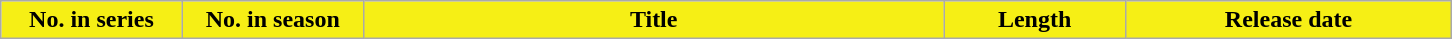<table class="wikitable plainrowheaders mw-collapsible mw-collapsed">
<tr>
<th style="background:#F6EF15; color: black; width:10%;">No. in series</th>
<th style="background:#F6EF15; color: black; width:10%;">No. in season</th>
<th style="background:#F6EF15; color: black; width:32%;">Title</th>
<th style="background:#F6EF15; color: black; width:10%;">Length</th>
<th style="background:#F6EF15; color: black; width:18%;">Release date<br>




</th>
</tr>
</table>
